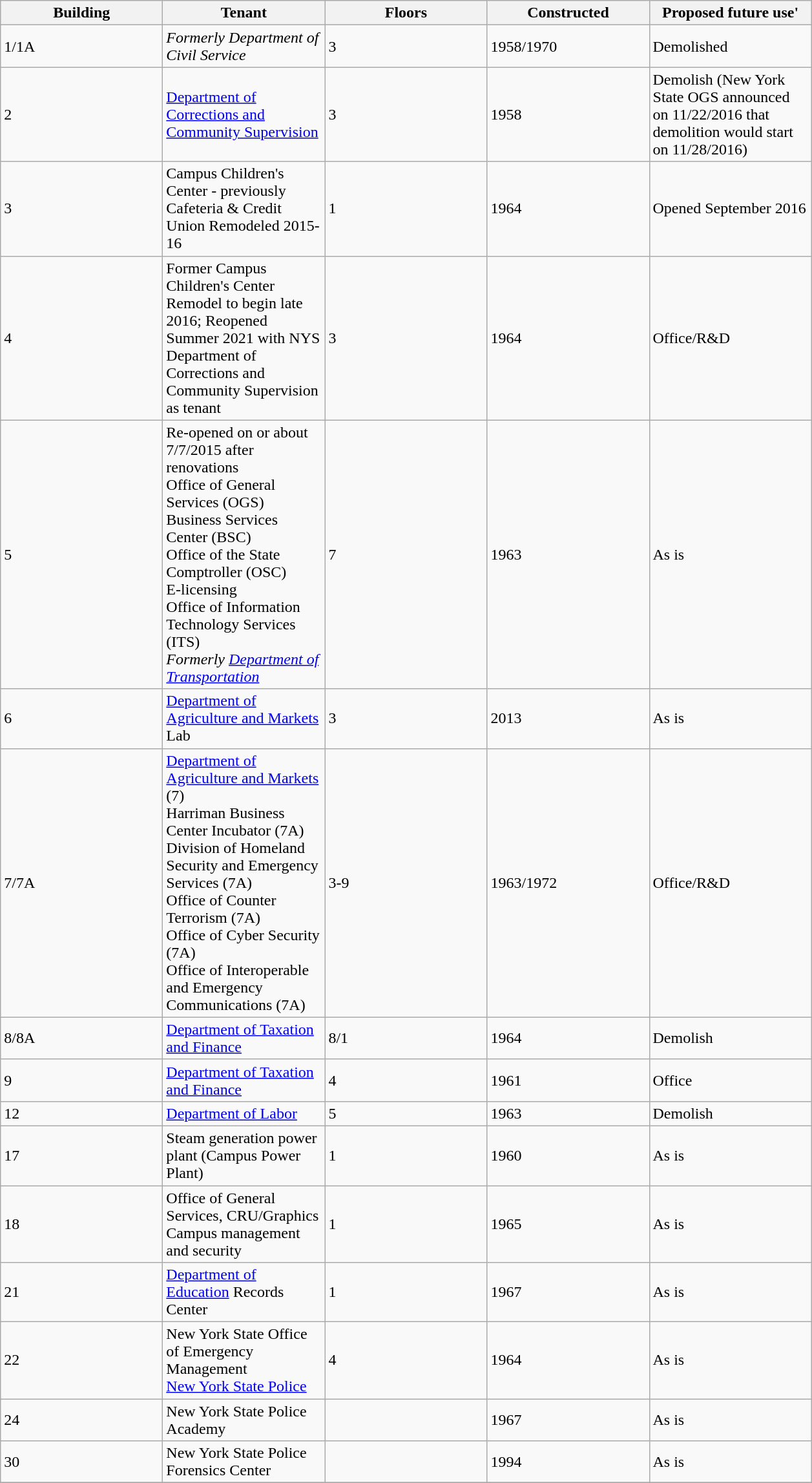<table class="wikitable sortable" border="1">
<tr>
<th style="width:10em; background-color: class="unsortable">Building</th>
<th style="width:10em; background-color: class="unsortable">Tenant</th>
<th style="width:10em; background-color: class="unsortable">Floors</th>
<th style="width:10em; background-color: class="unsortable">Constructed</th>
<th style="width:10em; background-color: class="unsortable">Proposed future use'</th>
</tr>
<tr>
<td>1/1A</td>
<td><em>Formerly Department of Civil Service</em></td>
<td>3</td>
<td>1958/1970</td>
<td>Demolished</td>
</tr>
<tr>
<td>2</td>
<td><a href='#'>Department of Corrections and Community Supervision</a></td>
<td>3</td>
<td>1958</td>
<td>Demolish (New York State OGS announced on 11/22/2016 that demolition would start on 11/28/2016)</td>
</tr>
<tr>
<td>3</td>
<td>Campus Children's Center - previously Cafeteria & Credit Union Remodeled 2015-16</td>
<td>1</td>
<td>1964</td>
<td>Opened September 2016</td>
</tr>
<tr>
<td>4</td>
<td>Former Campus Children's Center Remodel to begin late 2016; Reopened Summer 2021 with NYS Department of Corrections and Community Supervision as tenant</td>
<td>3</td>
<td>1964</td>
<td>Office/R&D</td>
</tr>
<tr>
<td>5</td>
<td>Re-opened on or about 7/7/2015 after renovations <br>Office of General Services (OGS) Business Services Center (BSC)<br>Office of the State Comptroller (OSC)<br>E-licensing<br>Office of Information Technology Services (ITS)<br><em>Formerly <a href='#'>Department of Transportation</a></em></td>
<td>7</td>
<td>1963</td>
<td>As is</td>
</tr>
<tr>
<td>6</td>
<td><a href='#'>Department of Agriculture and Markets</a> Lab</td>
<td>3</td>
<td>2013</td>
<td>As is</td>
</tr>
<tr>
<td>7/7A</td>
<td><a href='#'>Department of Agriculture and Markets</a> (7)<br> Harriman Business Center Incubator (7A)<br> Division of Homeland Security and Emergency Services (7A)<br> Office of Counter Terrorism (7A)<br> Office of Cyber Security (7A)<br> Office of Interoperable and Emergency Communications (7A)</td>
<td>3-9</td>
<td>1963/1972</td>
<td>Office/R&D</td>
</tr>
<tr>
<td>8/8A</td>
<td><a href='#'>Department of Taxation and Finance</a></td>
<td>8/1</td>
<td>1964</td>
<td>Demolish</td>
</tr>
<tr>
<td>9</td>
<td><a href='#'>Department of Taxation and Finance</a></td>
<td>4</td>
<td>1961</td>
<td>Office</td>
</tr>
<tr>
<td>12</td>
<td><a href='#'>Department of Labor</a></td>
<td>5</td>
<td>1963</td>
<td>Demolish</td>
</tr>
<tr>
<td>17</td>
<td>Steam generation power plant (Campus Power Plant)</td>
<td>1</td>
<td>1960</td>
<td>As is</td>
</tr>
<tr>
<td>18</td>
<td>Office of General Services, CRU/Graphics<br>Campus management and security</td>
<td>1</td>
<td>1965</td>
<td>As is</td>
</tr>
<tr>
<td>21</td>
<td><a href='#'>Department of Education</a> Records Center</td>
<td>1</td>
<td>1967</td>
<td>As is</td>
</tr>
<tr>
<td>22</td>
<td>New York State Office of Emergency Management <br> <a href='#'>New York State Police</a></td>
<td>4</td>
<td>1964</td>
<td>As is</td>
</tr>
<tr>
<td>24</td>
<td>New York State Police Academy</td>
<td></td>
<td>1967</td>
<td>As is</td>
</tr>
<tr>
<td>30</td>
<td>New York State Police Forensics Center</td>
<td></td>
<td>1994</td>
<td>As is</td>
</tr>
<tr>
</tr>
</table>
